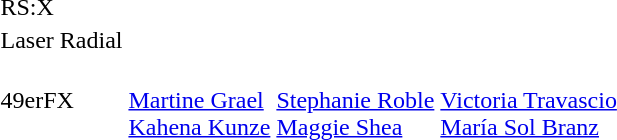<table>
<tr>
<td>RS:X<br></td>
<td></td>
<td></td>
<td></td>
</tr>
<tr>
<td>Laser Radial<br></td>
<td></td>
<td></td>
<td></td>
</tr>
<tr>
<td>49erFX<br></td>
<td><br><a href='#'>Martine Grael</a><br><a href='#'>Kahena Kunze</a></td>
<td><br><a href='#'>Stephanie Roble</a><br><a href='#'>Maggie Shea</a></td>
<td><br><a href='#'>Victoria Travascio</a><br><a href='#'>María Sol Branz</a></td>
</tr>
</table>
